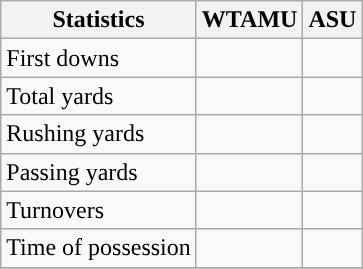<table class="wikitable" style="float: left;">
<tr>
<th>Statistics</th>
<th>WTAMU</th>
<th>ASU</th>
</tr>
<tr>
<td>First downs</td>
<td></td>
<td></td>
</tr>
<tr>
<td>Total yards</td>
<td></td>
<td></td>
</tr>
<tr>
<td>Rushing yards</td>
<td></td>
<td></td>
</tr>
<tr>
<td>Passing yards</td>
<td></td>
<td></td>
</tr>
<tr>
<td>Turnovers</td>
<td></td>
<td></td>
</tr>
<tr>
<td>Time of possession</td>
<td></td>
<td></td>
</tr>
<tr>
</tr>
</table>
